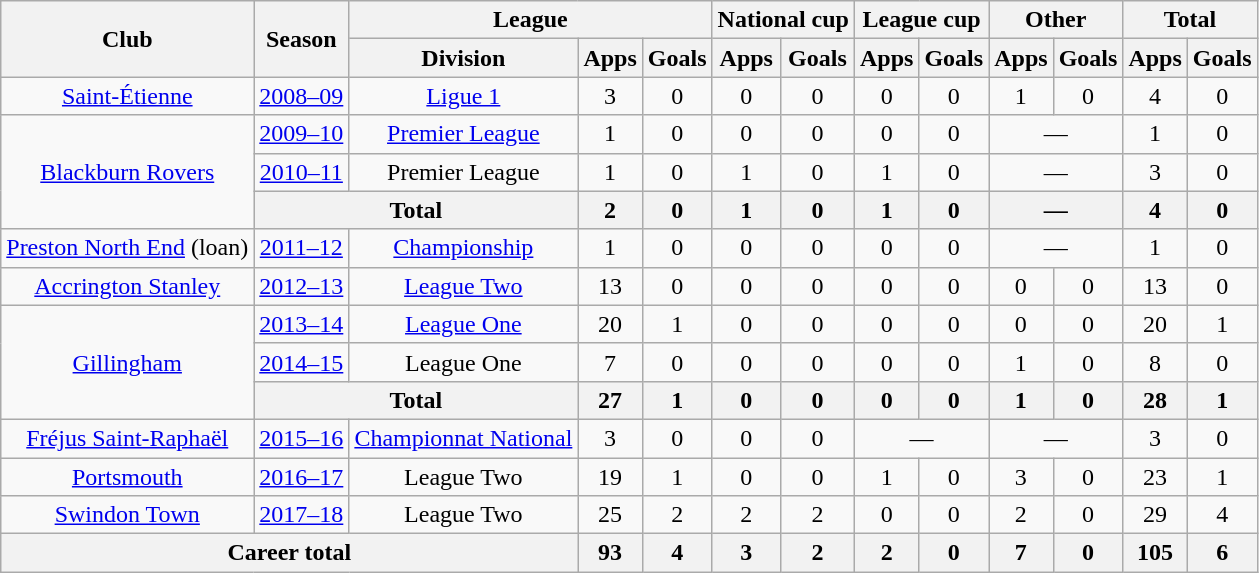<table class="wikitable" style="text-align:center">
<tr>
<th rowspan="2">Club</th>
<th rowspan="2">Season</th>
<th colspan="3">League</th>
<th colspan="2">National cup</th>
<th colspan="2">League cup</th>
<th colspan="2">Other</th>
<th colspan="2">Total</th>
</tr>
<tr>
<th>Division</th>
<th>Apps</th>
<th>Goals</th>
<th>Apps</th>
<th>Goals</th>
<th>Apps</th>
<th>Goals</th>
<th>Apps</th>
<th>Goals</th>
<th>Apps</th>
<th>Goals</th>
</tr>
<tr>
<td><a href='#'>Saint-Étienne</a></td>
<td><a href='#'>2008–09</a></td>
<td><a href='#'>Ligue 1</a></td>
<td>3</td>
<td>0</td>
<td>0</td>
<td>0</td>
<td>0</td>
<td>0</td>
<td>1</td>
<td>0</td>
<td>4</td>
<td>0</td>
</tr>
<tr>
<td rowspan="3"><a href='#'>Blackburn Rovers</a></td>
<td><a href='#'>2009–10</a></td>
<td><a href='#'>Premier League</a></td>
<td>1</td>
<td>0</td>
<td>0</td>
<td>0</td>
<td>0</td>
<td>0</td>
<td colspan="2">—</td>
<td>1</td>
<td>0</td>
</tr>
<tr>
<td><a href='#'>2010–11</a></td>
<td>Premier League</td>
<td>1</td>
<td>0</td>
<td>1</td>
<td>0</td>
<td>1</td>
<td>0</td>
<td colspan="2">—</td>
<td>3</td>
<td>0</td>
</tr>
<tr>
<th colspan="2">Total</th>
<th>2</th>
<th>0</th>
<th>1</th>
<th>0</th>
<th>1</th>
<th>0</th>
<th colspan="2">—</th>
<th>4</th>
<th>0</th>
</tr>
<tr>
<td><a href='#'>Preston North End</a> (loan)</td>
<td><a href='#'>2011–12</a></td>
<td><a href='#'>Championship</a></td>
<td>1</td>
<td>0</td>
<td>0</td>
<td>0</td>
<td>0</td>
<td>0</td>
<td colspan="2">—</td>
<td>1</td>
<td>0</td>
</tr>
<tr>
<td><a href='#'>Accrington Stanley</a></td>
<td><a href='#'>2012–13</a></td>
<td><a href='#'>League Two</a></td>
<td>13</td>
<td>0</td>
<td>0</td>
<td>0</td>
<td>0</td>
<td>0</td>
<td>0</td>
<td>0</td>
<td>13</td>
<td>0</td>
</tr>
<tr>
<td rowspan="3"><a href='#'>Gillingham</a></td>
<td><a href='#'>2013–14</a></td>
<td><a href='#'>League One</a></td>
<td>20</td>
<td>1</td>
<td>0</td>
<td>0</td>
<td>0</td>
<td>0</td>
<td>0</td>
<td>0</td>
<td>20</td>
<td>1</td>
</tr>
<tr>
<td><a href='#'>2014–15</a></td>
<td>League One</td>
<td>7</td>
<td>0</td>
<td>0</td>
<td>0</td>
<td>0</td>
<td>0</td>
<td>1</td>
<td>0</td>
<td>8</td>
<td>0</td>
</tr>
<tr>
<th colspan="2">Total</th>
<th>27</th>
<th>1</th>
<th>0</th>
<th>0</th>
<th>0</th>
<th>0</th>
<th>1</th>
<th>0</th>
<th>28</th>
<th>1</th>
</tr>
<tr>
<td><a href='#'>Fréjus Saint-Raphaël</a></td>
<td><a href='#'>2015–16</a></td>
<td><a href='#'>Championnat National</a></td>
<td>3</td>
<td>0</td>
<td>0</td>
<td>0</td>
<td colspan="2">—</td>
<td colspan="2">—</td>
<td>3</td>
<td>0</td>
</tr>
<tr>
<td><a href='#'>Portsmouth</a></td>
<td><a href='#'>2016–17</a></td>
<td>League Two</td>
<td>19</td>
<td>1</td>
<td>0</td>
<td>0</td>
<td>1</td>
<td>0</td>
<td>3</td>
<td>0</td>
<td>23</td>
<td>1</td>
</tr>
<tr>
<td><a href='#'>Swindon Town</a></td>
<td><a href='#'>2017–18</a></td>
<td>League Two</td>
<td>25</td>
<td>2</td>
<td>2</td>
<td>2</td>
<td>0</td>
<td>0</td>
<td>2</td>
<td>0</td>
<td>29</td>
<td>4</td>
</tr>
<tr>
<th colspan="3">Career total</th>
<th>93</th>
<th>4</th>
<th>3</th>
<th>2</th>
<th>2</th>
<th>0</th>
<th>7</th>
<th>0</th>
<th>105</th>
<th>6</th>
</tr>
</table>
